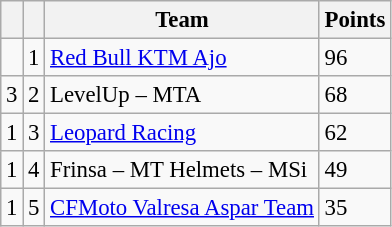<table class="wikitable" style="font-size: 95%;">
<tr>
<th></th>
<th></th>
<th>Team</th>
<th>Points</th>
</tr>
<tr>
<td></td>
<td align=center>1</td>
<td> <a href='#'>Red Bull KTM Ajo</a></td>
<td align=left>96</td>
</tr>
<tr>
<td> 3</td>
<td align=center>2</td>
<td> LevelUp – MTA</td>
<td align=left>68</td>
</tr>
<tr>
<td> 1</td>
<td align=center>3</td>
<td> <a href='#'>Leopard Racing</a></td>
<td align=left>62</td>
</tr>
<tr>
<td> 1</td>
<td align=center>4</td>
<td> Frinsa – MT Helmets – MSi</td>
<td align=left>49</td>
</tr>
<tr>
<td> 1</td>
<td align=center>5</td>
<td> <a href='#'>CFMoto Valresa Aspar Team</a></td>
<td align=left>35</td>
</tr>
</table>
